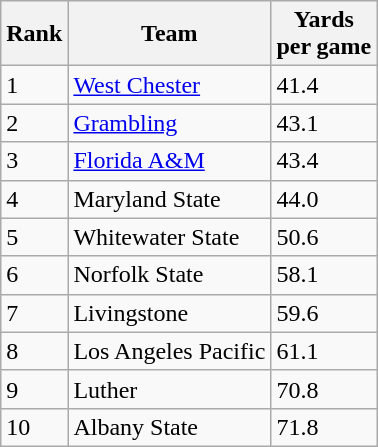<table class="wikitable sortable">
<tr>
<th>Rank</th>
<th>Team</th>
<th>Yards<br>per game</th>
</tr>
<tr>
<td>1</td>
<td><a href='#'>West Chester</a></td>
<td>41.4</td>
</tr>
<tr>
<td>2</td>
<td><a href='#'>Grambling</a></td>
<td>43.1</td>
</tr>
<tr>
<td>3</td>
<td><a href='#'>Florida A&M</a></td>
<td>43.4</td>
</tr>
<tr>
<td>4</td>
<td>Maryland State</td>
<td>44.0</td>
</tr>
<tr>
<td>5</td>
<td>Whitewater State</td>
<td>50.6</td>
</tr>
<tr>
<td>6</td>
<td>Norfolk State</td>
<td>58.1</td>
</tr>
<tr>
<td>7</td>
<td>Livingstone</td>
<td>59.6</td>
</tr>
<tr>
<td>8</td>
<td>Los Angeles Pacific</td>
<td>61.1</td>
</tr>
<tr>
<td>9</td>
<td>Luther</td>
<td>70.8</td>
</tr>
<tr>
<td>10</td>
<td>Albany State</td>
<td>71.8</td>
</tr>
</table>
